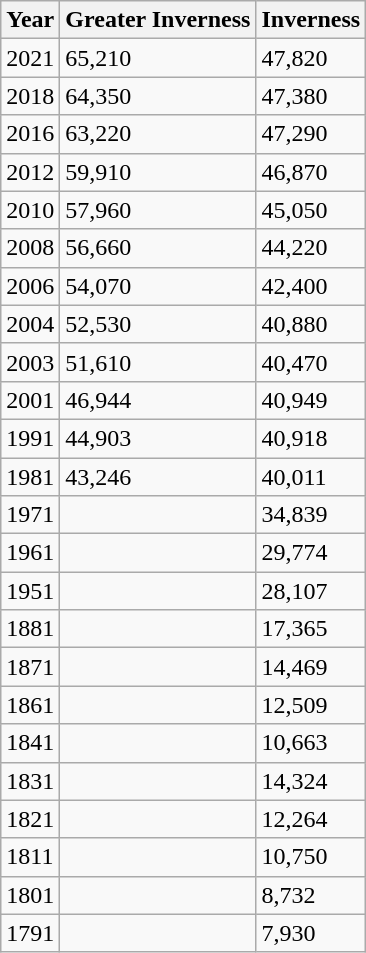<table class="wikitable mw-collapsible mw-collapsed">
<tr>
<th>Year</th>
<th>Greater Inverness</th>
<th>Inverness</th>
</tr>
<tr>
<td>2021</td>
<td>65,210</td>
<td>47,820</td>
</tr>
<tr>
<td>2018</td>
<td>64,350</td>
<td>47,380</td>
</tr>
<tr>
<td>2016</td>
<td>63,220</td>
<td>47,290</td>
</tr>
<tr>
<td>2012</td>
<td>59,910</td>
<td>46,870</td>
</tr>
<tr>
<td>2010</td>
<td>57,960</td>
<td>45,050</td>
</tr>
<tr>
<td>2008</td>
<td>56,660</td>
<td>44,220</td>
</tr>
<tr>
<td>2006</td>
<td>54,070</td>
<td>42,400</td>
</tr>
<tr>
<td>2004</td>
<td>52,530</td>
<td>40,880</td>
</tr>
<tr>
<td>2003</td>
<td>51,610</td>
<td>40,470</td>
</tr>
<tr https://web.archive.org/web/20070927210246/http://www.gro-scotland.gov.uk/files/setloc-ks01.xls>
<td>2001</td>
<td>46,944</td>
<td>40,949</td>
</tr>
<tr>
<td>1991</td>
<td>44,903</td>
<td>40,918</td>
</tr>
<tr>
<td>1981</td>
<td>43,246</td>
<td>40,011</td>
</tr>
<tr>
<td>1971</td>
<td></td>
<td>34,839</td>
</tr>
<tr>
<td>1961</td>
<td></td>
<td>29,774</td>
</tr>
<tr>
<td>1951</td>
<td></td>
<td>28,107</td>
</tr>
<tr>
<td>1881</td>
<td></td>
<td>17,365</td>
</tr>
<tr>
<td>1871</td>
<td></td>
<td>14,469</td>
</tr>
<tr>
<td>1861</td>
<td></td>
<td>12,509</td>
</tr>
<tr>
<td>1841</td>
<td></td>
<td>10,663</td>
</tr>
<tr>
<td>1831</td>
<td></td>
<td>14,324</td>
</tr>
<tr>
<td>1821</td>
<td></td>
<td>12,264</td>
</tr>
<tr>
<td>1811</td>
<td></td>
<td>10,750</td>
</tr>
<tr>
<td>1801</td>
<td></td>
<td>8,732</td>
</tr>
<tr>
<td>1791</td>
<td></td>
<td>7,930</td>
</tr>
</table>
